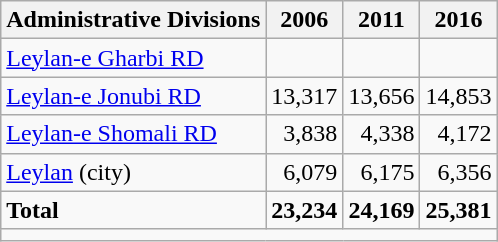<table class="wikitable">
<tr>
<th>Administrative Divisions</th>
<th>2006</th>
<th>2011</th>
<th>2016</th>
</tr>
<tr>
<td><a href='#'>Leylan-e Gharbi RD</a></td>
<td style="text-align: right;"></td>
<td style="text-align: right;"></td>
<td style="text-align: right;"></td>
</tr>
<tr>
<td><a href='#'>Leylan-e Jonubi RD</a></td>
<td style="text-align: right;">13,317</td>
<td style="text-align: right;">13,656</td>
<td style="text-align: right;">14,853</td>
</tr>
<tr>
<td><a href='#'>Leylan-e Shomali RD</a></td>
<td style="text-align: right;">3,838</td>
<td style="text-align: right;">4,338</td>
<td style="text-align: right;">4,172</td>
</tr>
<tr>
<td><a href='#'>Leylan</a> (city)</td>
<td style="text-align: right;">6,079</td>
<td style="text-align: right;">6,175</td>
<td style="text-align: right;">6,356</td>
</tr>
<tr>
<td><strong>Total</strong></td>
<td style="text-align: right;"><strong>23,234</strong></td>
<td style="text-align: right;"><strong>24,169</strong></td>
<td style="text-align: right;"><strong>25,381</strong></td>
</tr>
<tr>
<td colspan=4></td>
</tr>
</table>
